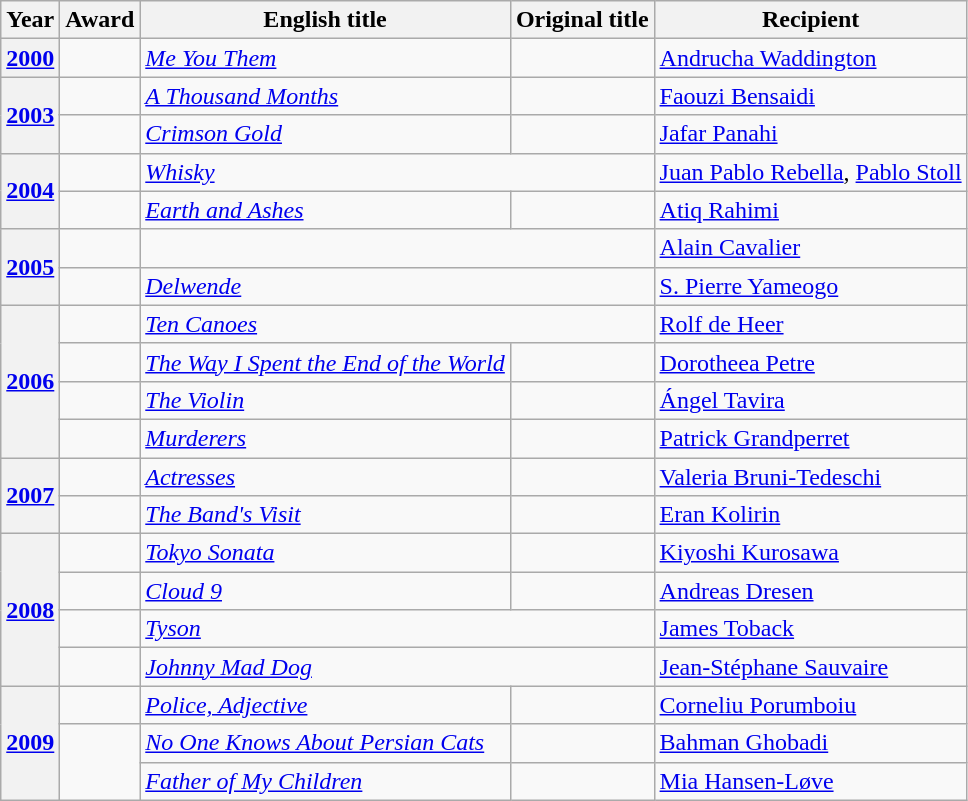<table class="wikitable">
<tr>
<th>Year</th>
<th>Award</th>
<th>English title</th>
<th>Original title</th>
<th>Recipient</th>
</tr>
<tr>
<th><a href='#'>2000</a></th>
<td></td>
<td><em><a href='#'>Me You Them</a></em></td>
<td></td>
<td><a href='#'>Andrucha Waddington</a></td>
</tr>
<tr>
<th rowspan="2"><a href='#'>2003</a></th>
<td></td>
<td data-sort-value="Thousand Months"><em><a href='#'>A Thousand Months</a></em></td>
<td></td>
<td><a href='#'>Faouzi Bensaidi</a></td>
</tr>
<tr>
<td></td>
<td><em><a href='#'>Crimson Gold</a></em></td>
<td></td>
<td><a href='#'>Jafar Panahi</a></td>
</tr>
<tr>
<th rowspan="2"><a href='#'>2004</a></th>
<td></td>
<td colspan="2"><em><a href='#'>Whisky</a></em></td>
<td><a href='#'>Juan Pablo Rebella</a>, <a href='#'>Pablo Stoll</a></td>
</tr>
<tr>
<td></td>
<td><em><a href='#'>Earth and Ashes</a></em></td>
<td></td>
<td><a href='#'>Atiq Rahimi</a></td>
</tr>
<tr>
<th rowspan="2"><a href='#'>2005</a></th>
<td></td>
<td colspan="2" data-sort-value="Filmeur"><em><a href='#'></a></em></td>
<td><a href='#'>Alain Cavalier</a></td>
</tr>
<tr>
<td></ref></td>
<td colspan="2"><em><a href='#'>Delwende</a></em></td>
<td><a href='#'>S. Pierre Yameogo</a></td>
</tr>
<tr>
<th rowspan="4"><a href='#'>2006</a></th>
<td></td>
<td colspan="2"><em><a href='#'>Ten Canoes</a></em></td>
<td><a href='#'>Rolf de Heer</a></td>
</tr>
<tr>
<td></td>
<td data-sort-value="Way I Spent"><em><a href='#'>The Way I Spent the End of the World</a></em></td>
<td></td>
<td><a href='#'>Dorotheea Petre</a></td>
</tr>
<tr>
<td></td>
<td data-sort-value="Violin"><em><a href='#'>The Violin</a></em></td>
<td data-sort-value="Violin"></td>
<td><a href='#'>Ángel Tavira</a></td>
</tr>
<tr>
<td></td>
<td><em><a href='#'>Murderers</a></em></td>
<td></td>
<td><a href='#'>Patrick Grandperret</a></td>
</tr>
<tr>
<th rowspan="2"><a href='#'>2007</a></th>
<td></td>
<td><em><a href='#'>Actresses</a></em></td>
<td></td>
<td><a href='#'>Valeria Bruni-Tedeschi</a></td>
</tr>
<tr>
<td></td>
<td data-sort-value="Band's"><em><a href='#'>The Band's Visit</a></em></td>
<td></td>
<td><a href='#'>Eran Kolirin</a></td>
</tr>
<tr>
<th rowspan="4"><a href='#'>2008</a></th>
<td></td>
<td><em><a href='#'>Tokyo Sonata</a></em></td>
<td data-sort-value="Tokyo"></td>
<td><a href='#'>Kiyoshi Kurosawa</a></td>
</tr>
<tr>
<td></td>
<td><em><a href='#'>Cloud 9</a></em></td>
<td></td>
<td><a href='#'>Andreas Dresen</a></td>
</tr>
<tr>
<td></td>
<td colspan="2"><em><a href='#'>Tyson</a></em></td>
<td><a href='#'>James Toback</a></td>
</tr>
<tr>
<td></td>
<td colspan="2"><em><a href='#'>Johnny Mad Dog</a></em></td>
<td><a href='#'>Jean-Stéphane Sauvaire</a></td>
</tr>
<tr>
<th rowspan="3"><a href='#'>2009</a></th>
<td></td>
<td><em><a href='#'>Police, Adjective</a></em></td>
<td></td>
<td><a href='#'>Corneliu Porumboiu</a></td>
</tr>
<tr>
<td rowspan="2"></td>
<td><em><a href='#'>No One Knows About Persian Cats</a></em></td>
<td></td>
<td><a href='#'>Bahman Ghobadi</a></td>
</tr>
<tr>
<td><em><a href='#'>Father of My Children</a></em></td>
<td data-sort-value="père de"></td>
<td><a href='#'>Mia Hansen-Løve</a></td>
</tr>
</table>
